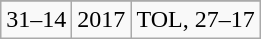<table class="wikitable" style="text-align:center">
<tr>
</tr>
<tr>
<td>31–14</td>
<td>2017</td>
<td>TOL, 27–17</td>
</tr>
</table>
